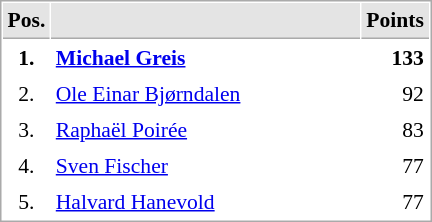<table cellspacing="1" cellpadding="3" style="border:1px solid #AAAAAA;font-size:90%">
<tr bgcolor="#E4E4E4">
<th style="border-bottom:1px solid #AAAAAA" width=10>Pos.</th>
<th style="border-bottom:1px solid #AAAAAA" width=200></th>
<th style="border-bottom:1px solid #AAAAAA" width=20>Points</th>
</tr>
<tr>
<td align="center"><strong>1.</strong></td>
<td> <strong><a href='#'>Michael Greis</a></strong></td>
<td align="right"><strong>133</strong></td>
</tr>
<tr>
<td align="center">2.</td>
<td> <a href='#'>Ole Einar Bjørndalen</a></td>
<td align="right">92</td>
</tr>
<tr>
<td align="center">3.</td>
<td> <a href='#'>Raphaël Poirée</a></td>
<td align="right">83</td>
</tr>
<tr>
<td align="center">4.</td>
<td> <a href='#'>Sven Fischer</a></td>
<td align="right">77</td>
</tr>
<tr>
<td align="center">5.</td>
<td> <a href='#'>Halvard Hanevold</a></td>
<td align="right">77</td>
</tr>
</table>
